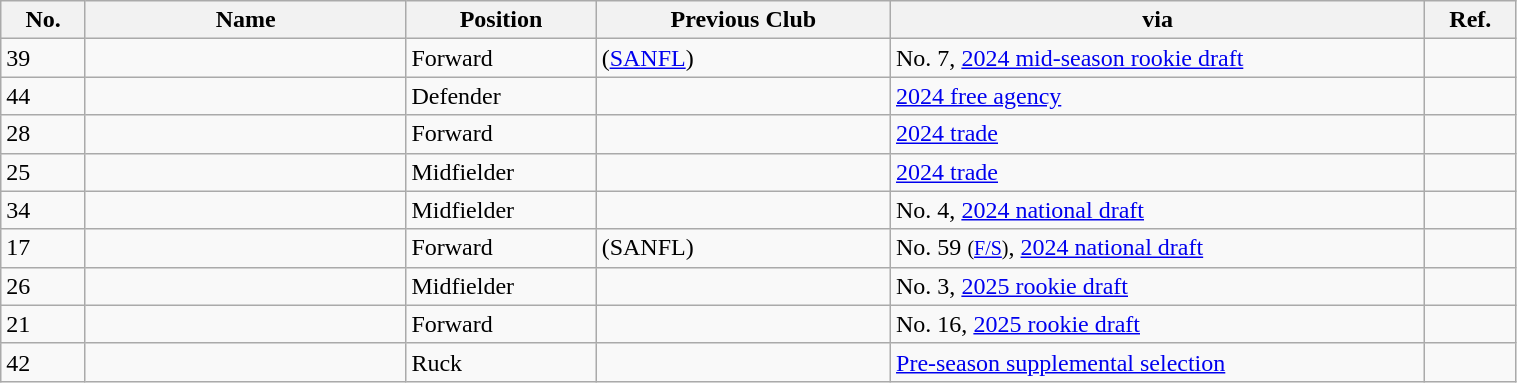<table class="wikitable sortable" style="width:80%;">
<tr>
<th width="1%">No.</th>
<th width="6%">Name</th>
<th width="2%">Position</th>
<th width="5%">Previous Club</th>
<th width="10%">via</th>
<th width="1%">Ref.</th>
</tr>
<tr>
<td>39</td>
<td></td>
<td>Forward</td>
<td> (<a href='#'>SANFL</a>)</td>
<td>No. 7, <a href='#'>2024 mid-season rookie draft</a></td>
<td></td>
</tr>
<tr>
<td>44</td>
<td></td>
<td>Defender</td>
<td></td>
<td><a href='#'>2024 free agency</a></td>
<td></td>
</tr>
<tr>
<td>28</td>
<td></td>
<td>Forward</td>
<td></td>
<td><a href='#'>2024 trade</a></td>
<td></td>
</tr>
<tr>
<td>25</td>
<td></td>
<td>Midfielder</td>
<td></td>
<td><a href='#'>2024 trade</a></td>
<td></td>
</tr>
<tr>
<td>34</td>
<td></td>
<td>Midfielder</td>
<td></td>
<td>No. 4, <a href='#'>2024 national draft</a></td>
<td></td>
</tr>
<tr>
<td>17</td>
<td></td>
<td>Forward</td>
<td> (SANFL)</td>
<td>No. 59 <small>(<a href='#'>F/S</a>)</small>, <a href='#'>2024 national draft</a></td>
<td></td>
</tr>
<tr>
<td>26</td>
<td><em></em></td>
<td>Midfielder</td>
<td></td>
<td>No. 3, <a href='#'>2025 rookie draft</a></td>
<td></td>
</tr>
<tr>
<td>21</td>
<td><em></em></td>
<td>Forward</td>
<td></td>
<td>No. 16, <a href='#'>2025 rookie draft</a></td>
<td></td>
</tr>
<tr>
<td>42</td>
<td></td>
<td>Ruck</td>
<td></td>
<td><a href='#'>Pre-season supplemental selection</a></td>
<td></td>
</tr>
</table>
